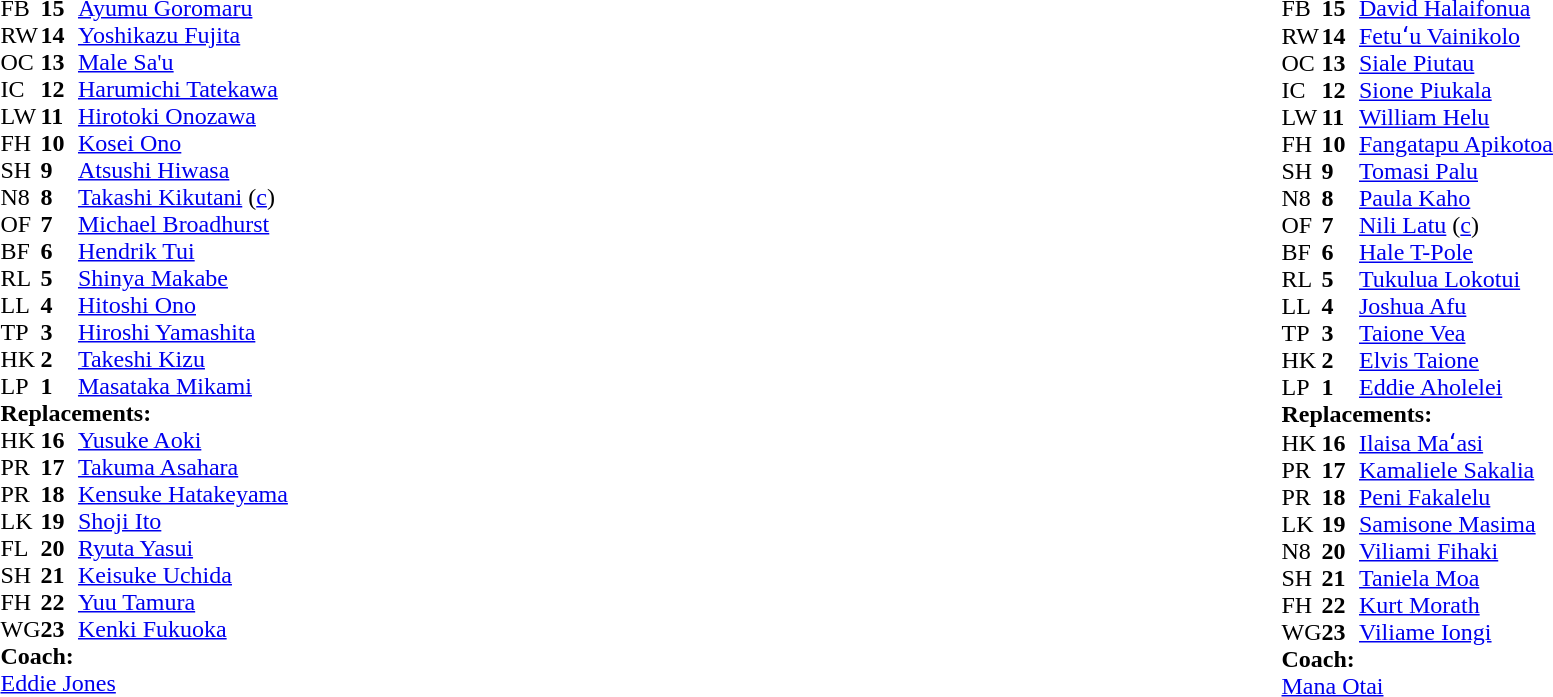<table width="100%">
<tr>
<td valign="top" width="50%"><br><table style="font-size: 100%" cellspacing="0" cellpadding="0">
<tr>
<th width="25"></th>
<th width="25"></th>
</tr>
<tr>
<td>FB</td>
<td><strong>15</strong></td>
<td><a href='#'>Ayumu Goromaru</a></td>
</tr>
<tr>
<td>RW</td>
<td><strong>14</strong></td>
<td><a href='#'>Yoshikazu Fujita</a></td>
</tr>
<tr>
<td>OC</td>
<td><strong>13</strong></td>
<td><a href='#'>Male Sa'u</a></td>
</tr>
<tr>
<td>IC</td>
<td><strong>12</strong></td>
<td><a href='#'>Harumichi Tatekawa</a></td>
</tr>
<tr>
<td>LW</td>
<td><strong>11</strong></td>
<td><a href='#'>Hirotoki Onozawa</a></td>
<td></td>
<td></td>
</tr>
<tr>
<td>FH</td>
<td><strong>10</strong></td>
<td><a href='#'>Kosei Ono</a></td>
<td></td>
<td></td>
</tr>
<tr>
<td>SH</td>
<td><strong>9</strong></td>
<td><a href='#'>Atsushi Hiwasa</a></td>
</tr>
<tr>
<td>N8</td>
<td><strong>8</strong></td>
<td><a href='#'>Takashi Kikutani</a> (<a href='#'>c</a>)</td>
</tr>
<tr>
<td>OF</td>
<td><strong>7</strong></td>
<td><a href='#'>Michael Broadhurst</a></td>
</tr>
<tr>
<td>BF</td>
<td><strong>6</strong></td>
<td><a href='#'>Hendrik Tui</a></td>
</tr>
<tr>
<td>RL</td>
<td><strong>5</strong></td>
<td><a href='#'>Shinya Makabe</a></td>
<td></td>
<td></td>
</tr>
<tr>
<td>LL</td>
<td><strong>4</strong></td>
<td><a href='#'>Hitoshi Ono</a></td>
</tr>
<tr>
<td>TP</td>
<td><strong>3</strong></td>
<td><a href='#'>Hiroshi Yamashita</a></td>
<td></td>
<td></td>
</tr>
<tr>
<td>HK</td>
<td><strong>2</strong></td>
<td><a href='#'>Takeshi Kizu</a></td>
<td></td>
<td></td>
</tr>
<tr>
<td>LP</td>
<td><strong>1</strong></td>
<td><a href='#'>Masataka Mikami</a></td>
</tr>
<tr>
<td colspan=3><strong>Replacements:</strong></td>
</tr>
<tr>
<td>HK</td>
<td><strong>16</strong></td>
<td><a href='#'>Yusuke Aoki</a></td>
<td></td>
<td></td>
</tr>
<tr>
<td>PR</td>
<td><strong>17</strong></td>
<td><a href='#'>Takuma Asahara</a></td>
</tr>
<tr>
<td>PR</td>
<td><strong>18</strong></td>
<td><a href='#'>Kensuke Hatakeyama</a></td>
<td></td>
<td></td>
</tr>
<tr>
<td>LK</td>
<td><strong>19</strong></td>
<td><a href='#'>Shoji Ito</a></td>
<td></td>
<td></td>
</tr>
<tr>
<td>FL</td>
<td><strong>20</strong></td>
<td><a href='#'>Ryuta Yasui</a></td>
</tr>
<tr>
<td>SH</td>
<td><strong>21</strong></td>
<td><a href='#'>Keisuke Uchida</a></td>
</tr>
<tr>
<td>FH</td>
<td><strong>22</strong></td>
<td><a href='#'>Yuu Tamura</a></td>
<td></td>
<td></td>
</tr>
<tr>
<td>WG</td>
<td><strong>23</strong></td>
<td><a href='#'>Kenki Fukuoka</a></td>
<td></td>
<td></td>
</tr>
<tr>
<td colspan=3><strong>Coach:</strong></td>
</tr>
<tr>
<td colspan="4"> <a href='#'>Eddie Jones</a></td>
</tr>
</table>
</td>
<td valign="top" width="50%"><br><table style="font-size: 100%" cellspacing="0" cellpadding="0" align="center">
<tr>
<th width="25"></th>
<th width="25"></th>
</tr>
<tr>
<td>FB</td>
<td><strong>15</strong></td>
<td><a href='#'>David Halaifonua</a></td>
</tr>
<tr>
<td>RW</td>
<td><strong>14</strong></td>
<td><a href='#'>Fetuʻu Vainikolo</a></td>
</tr>
<tr>
<td>OC</td>
<td><strong>13</strong></td>
<td><a href='#'>Siale Piutau</a></td>
</tr>
<tr>
<td>IC</td>
<td><strong>12</strong></td>
<td><a href='#'>Sione Piukala</a></td>
</tr>
<tr>
<td>LW</td>
<td><strong>11</strong></td>
<td><a href='#'>William Helu</a></td>
</tr>
<tr>
<td>FH</td>
<td><strong>10</strong></td>
<td><a href='#'>Fangatapu Apikotoa</a></td>
<td></td>
<td></td>
</tr>
<tr>
<td>SH</td>
<td><strong>9</strong></td>
<td><a href='#'>Tomasi Palu</a></td>
<td></td>
<td></td>
</tr>
<tr>
<td>N8</td>
<td><strong>8</strong></td>
<td><a href='#'>Paula Kaho</a></td>
<td></td>
<td></td>
</tr>
<tr>
<td>OF</td>
<td><strong>7</strong></td>
<td><a href='#'>Nili Latu</a> (<a href='#'>c</a>)</td>
</tr>
<tr>
<td>BF</td>
<td><strong>6</strong></td>
<td><a href='#'>Hale T-Pole</a></td>
</tr>
<tr>
<td>RL</td>
<td><strong>5</strong></td>
<td><a href='#'>Tukulua Lokotui</a></td>
</tr>
<tr>
<td>LL</td>
<td><strong>4</strong></td>
<td><a href='#'>Joshua Afu</a></td>
<td></td>
<td></td>
</tr>
<tr>
<td>TP</td>
<td><strong>3</strong></td>
<td><a href='#'>Taione Vea</a></td>
</tr>
<tr>
<td>HK</td>
<td><strong>2</strong></td>
<td><a href='#'>Elvis Taione</a></td>
<td></td>
<td></td>
</tr>
<tr>
<td>LP</td>
<td><strong>1</strong></td>
<td><a href='#'>Eddie Aholelei</a></td>
<td></td>
<td></td>
</tr>
<tr>
<td colspan=3><strong>Replacements:</strong></td>
</tr>
<tr>
<td>HK</td>
<td><strong>16</strong></td>
<td><a href='#'>Ilaisa Maʻasi</a></td>
<td></td>
<td></td>
</tr>
<tr>
<td>PR</td>
<td><strong>17</strong></td>
<td><a href='#'>Kamaliele Sakalia</a></td>
<td></td>
<td></td>
</tr>
<tr>
<td>PR</td>
<td><strong>18</strong></td>
<td><a href='#'>Peni Fakalelu</a></td>
</tr>
<tr>
<td>LK</td>
<td><strong>19</strong></td>
<td><a href='#'>Samisone Masima</a></td>
<td></td>
<td></td>
</tr>
<tr>
<td>N8</td>
<td><strong>20</strong></td>
<td><a href='#'>Viliami Fihaki</a></td>
<td></td>
<td></td>
</tr>
<tr>
<td>SH</td>
<td><strong>21</strong></td>
<td><a href='#'>Taniela Moa</a></td>
<td></td>
<td></td>
</tr>
<tr>
<td>FH</td>
<td><strong>22</strong></td>
<td><a href='#'>Kurt Morath</a></td>
<td></td>
<td></td>
</tr>
<tr>
<td>WG</td>
<td><strong>23</strong></td>
<td><a href='#'>Viliame Iongi</a></td>
</tr>
<tr>
<td colspan=3><strong>Coach:</strong></td>
</tr>
<tr>
<td colspan="4"> <a href='#'>Mana Otai</a></td>
</tr>
</table>
</td>
</tr>
</table>
